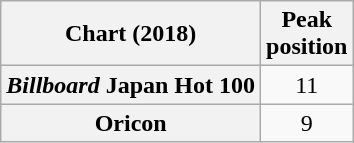<table class="wikitable sortable plainrowheaders">
<tr>
<th scope="col">Chart (2018)</th>
<th scope="col">Peak<br>position</th>
</tr>
<tr>
<th scope="row"><em>Billboard</em> Japan Hot 100</th>
<td align="center">11</td>
</tr>
<tr>
<th scope="row">Oricon</th>
<td align="center">9</td>
</tr>
</table>
